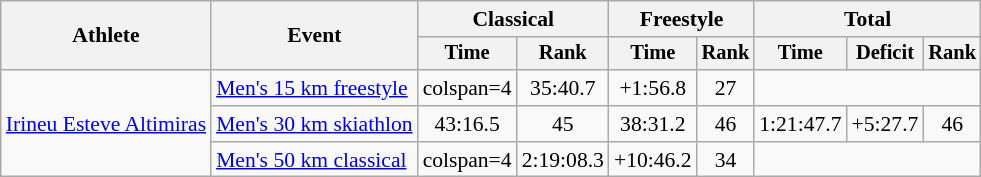<table class="wikitable" style="font-size:90%">
<tr>
<th rowspan=2>Athlete</th>
<th rowspan=2>Event</th>
<th colspan=2>Classical</th>
<th colspan=2>Freestyle</th>
<th colspan=3>Total</th>
</tr>
<tr style="font-size:95%">
<th>Time</th>
<th>Rank</th>
<th>Time</th>
<th>Rank</th>
<th>Time</th>
<th>Deficit</th>
<th>Rank</th>
</tr>
<tr align=center>
<td align=left rowspan=3><a href='#'>Irineu Esteve Altimiras</a></td>
<td align=left><a href='#'>Men's 15 km freestyle</a></td>
<td>colspan=4 </td>
<td>35:40.7</td>
<td>+1:56.8</td>
<td>27</td>
</tr>
<tr align=center>
<td align=left><a href='#'>Men's 30 km skiathlon</a></td>
<td>43:16.5</td>
<td>45</td>
<td>38:31.2</td>
<td>46</td>
<td>1:21:47.7</td>
<td>+5:27.7</td>
<td>46</td>
</tr>
<tr align=center>
<td align=left><a href='#'>Men's 50 km classical</a></td>
<td>colspan=4 </td>
<td>2:19:08.3</td>
<td>+10:46.2</td>
<td>34</td>
</tr>
</table>
